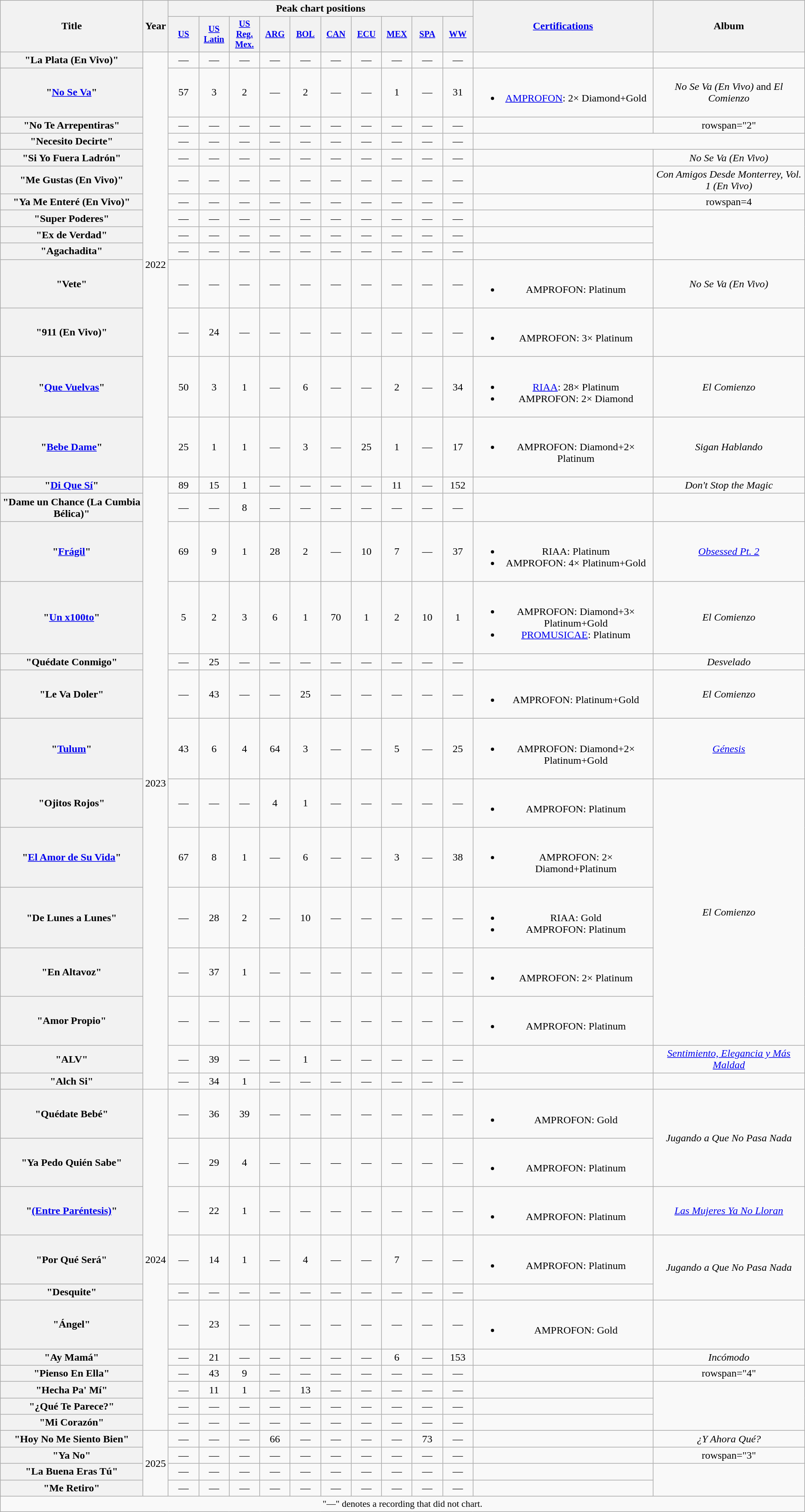<table class="wikitable plainrowheaders" style="text-align:center;">
<tr>
<th scope="col" rowspan="2">Title</th>
<th scope="col" rowspan="2">Year</th>
<th scope="col" colspan="10">Peak chart positions</th>
<th scope="col" rowspan="2"><a href='#'>Certifications</a></th>
<th scope="col" rowspan="2">Album</th>
</tr>
<tr>
<th scope="col" style="width:3em;font-size:85%;"><a href='#'>US</a><br></th>
<th scope="col" style="width:3em;font-size:85%;"><a href='#'>US Latin</a><br></th>
<th scope="col" style="width:3em;font-size:85%;"><a href='#'>US<br>Reg.<br>Mex.</a><br></th>
<th scope="col" style="width:3em;font-size:85%;"><a href='#'>ARG</a><br></th>
<th scope="col" style="width:3em;font-size:85%;"><a href='#'>BOL</a><br></th>
<th scope="col" style="width:3em;font-size:85%;"><a href='#'>CAN</a><br></th>
<th scope="col" style="width:3em;font-size:85%;"><a href='#'>ECU</a><br></th>
<th scope="col" style="width:3em;font-size:85%;"><a href='#'>MEX</a><br></th>
<th scope="col" style="width:3em;font-size:85%;"><a href='#'>SPA</a><br></th>
<th scope="col" style="width:3em;font-size:85%;"><a href='#'>WW</a><br></th>
</tr>
<tr>
<th scope="row">"La Plata (En Vivo)"</th>
<td rowspan=14>2022</td>
<td>—</td>
<td>—</td>
<td>—</td>
<td>—</td>
<td>—</td>
<td>—</td>
<td>—</td>
<td>—</td>
<td>—</td>
<td>—</td>
<td></td>
<td></td>
</tr>
<tr>
<th scope="row">"<a href='#'>No Se Va</a>"</th>
<td>57</td>
<td>3</td>
<td>2</td>
<td>—</td>
<td>2</td>
<td>—</td>
<td>—</td>
<td>1</td>
<td>—</td>
<td>31</td>
<td><br><ul><li><a href='#'>AMPROFON</a>: 2× Diamond+Gold</li></ul></td>
<td><em>No Se Va (En Vivo)</em> and <em>El Comienzo</em></td>
</tr>
<tr>
<th scope="row">"No Te Arrepentiras"</th>
<td>—</td>
<td>—</td>
<td>—</td>
<td>—</td>
<td>—</td>
<td>—</td>
<td>—</td>
<td>—</td>
<td>—</td>
<td>—</td>
<td></td>
<td>rowspan="2" </td>
</tr>
<tr>
<th scope="row">"Necesito Decirte"<br></th>
<td>—</td>
<td>—</td>
<td>—</td>
<td>—</td>
<td>—</td>
<td>—</td>
<td>—</td>
<td>—</td>
<td>—</td>
<td>—</td>
</tr>
<tr>
<th scope="row">"Si Yo Fuera Ladrón"<br></th>
<td>—</td>
<td>—</td>
<td>—</td>
<td>—</td>
<td>—</td>
<td>—</td>
<td>—</td>
<td>—</td>
<td>—</td>
<td>—</td>
<td></td>
<td><em>No Se Va (En Vivo)</em></td>
</tr>
<tr>
<th scope="row">"Me Gustas (En Vivo)"<br></th>
<td>—</td>
<td>—</td>
<td>—</td>
<td>—</td>
<td>—</td>
<td>—</td>
<td>—</td>
<td>—</td>
<td>—</td>
<td>—</td>
<td></td>
<td><em>Con Amigos Desde Monterrey, Vol. 1 (En Vivo)</em></td>
</tr>
<tr>
<th scope="row">"Ya Me Enteré (En Vivo)"<br></th>
<td>—</td>
<td>—</td>
<td>—</td>
<td>—</td>
<td>—</td>
<td>—</td>
<td>—</td>
<td>—</td>
<td>—</td>
<td>—</td>
<td></td>
<td>rowspan=4 </td>
</tr>
<tr>
<th scope="row">"Super Poderes"<br></th>
<td>—</td>
<td>—</td>
<td>—</td>
<td>—</td>
<td>—</td>
<td>—</td>
<td>—</td>
<td>—</td>
<td>—</td>
<td>—</td>
<td></td>
</tr>
<tr>
<th scope="row">"Ex de Verdad"</th>
<td>—</td>
<td>—</td>
<td>—</td>
<td>—</td>
<td>—</td>
<td>—</td>
<td>—</td>
<td>—</td>
<td>—</td>
<td>—</td>
<td></td>
</tr>
<tr>
<th scope="row">"Agachadita"<br></th>
<td>—</td>
<td>—</td>
<td>—</td>
<td>—</td>
<td>—</td>
<td>—</td>
<td>—</td>
<td>—</td>
<td>—</td>
<td>—</td>
<td></td>
</tr>
<tr>
<th scope="row">"Vete"</th>
<td>—</td>
<td>—</td>
<td>—</td>
<td>—</td>
<td>—</td>
<td>—</td>
<td>—</td>
<td>—</td>
<td>—</td>
<td>—</td>
<td><br><ul><li>AMPROFON: Platinum</li></ul></td>
<td><em>No Se Va (En Vivo)</em></td>
</tr>
<tr>
<th scope="row">"911 (En Vivo)"<br></th>
<td>—</td>
<td>24</td>
<td>—</td>
<td>—</td>
<td>—</td>
<td>—</td>
<td>—</td>
<td>—</td>
<td>—</td>
<td>—</td>
<td><br><ul><li>AMPROFON: 3× Platinum</li></ul></td>
<td></td>
</tr>
<tr>
<th scope="row">"<a href='#'>Que Vuelvas</a>"<br></th>
<td>50</td>
<td>3</td>
<td>1</td>
<td>—</td>
<td>6</td>
<td>—</td>
<td>—</td>
<td>2</td>
<td>—</td>
<td>34</td>
<td><br><ul><li><a href='#'>RIAA</a>: 28× Platinum </li><li>AMPROFON: 2× Diamond</li></ul></td>
<td><em>El Comienzo</em></td>
</tr>
<tr>
<th scope="row">"<a href='#'>Bebe Dame</a>"<br></th>
<td>25</td>
<td>1</td>
<td>1</td>
<td>—</td>
<td>3</td>
<td>—</td>
<td>25</td>
<td>1</td>
<td>—</td>
<td>17</td>
<td><br><ul><li>AMPROFON: Diamond+2× Platinum</li></ul></td>
<td><em>Sigan Hablando</em></td>
</tr>
<tr>
<th scope="row">"<a href='#'>Di Que Sí</a>"<br></th>
<td rowspan="14">2023</td>
<td>89</td>
<td>15</td>
<td>1</td>
<td>—</td>
<td>—</td>
<td>—</td>
<td>—</td>
<td>11</td>
<td>—</td>
<td>152</td>
<td></td>
<td><em>Don't Stop the Magic</em></td>
</tr>
<tr>
<th scope="row">"Dame un Chance (La Cumbia Bélica)"<br></th>
<td>—</td>
<td>—</td>
<td>8</td>
<td>—</td>
<td>—</td>
<td>—</td>
<td>—</td>
<td>—</td>
<td>—</td>
<td>—</td>
<td></td>
<td></td>
</tr>
<tr>
<th scope="row">"<a href='#'>Frágil</a>"<br></th>
<td>69</td>
<td>9</td>
<td>1</td>
<td>28</td>
<td>2</td>
<td>—</td>
<td>10</td>
<td>7</td>
<td>—</td>
<td>37</td>
<td><br><ul><li>RIAA: Platinum</li><li>AMPROFON: 4× Platinum+Gold</li></ul></td>
<td><em><a href='#'>Obsessed Pt. 2</a></em></td>
</tr>
<tr>
<th scope="row">"<a href='#'>Un x100to</a>"<br></th>
<td>5</td>
<td>2</td>
<td>3</td>
<td>6</td>
<td>1</td>
<td>70</td>
<td>1</td>
<td>2</td>
<td>10</td>
<td>1</td>
<td><br><ul><li>AMPROFON: Diamond+3× Platinum+Gold</li><li><a href='#'>PROMUSICAE</a>: Platinum</li></ul></td>
<td><em>El Comienzo</em></td>
</tr>
<tr>
<th scope="row">"Quédate Conmigo"<br></th>
<td>—</td>
<td>25</td>
<td>—</td>
<td>—</td>
<td>—</td>
<td>—</td>
<td>—</td>
<td>—</td>
<td>—</td>
<td>—</td>
<td></td>
<td><em>Desvelado</em></td>
</tr>
<tr>
<th scope="row">"Le Va Doler"</th>
<td>—</td>
<td>43</td>
<td>—</td>
<td>—</td>
<td>25</td>
<td>—</td>
<td>—</td>
<td>—</td>
<td>—</td>
<td>—</td>
<td><br><ul><li>AMPROFON: Platinum+Gold</li></ul></td>
<td><em>El Comienzo</em></td>
</tr>
<tr>
<th scope="row">"<a href='#'>Tulum</a>"<br></th>
<td>43</td>
<td>6</td>
<td>4</td>
<td>64</td>
<td>3</td>
<td>—</td>
<td>—</td>
<td>5</td>
<td>—</td>
<td>25</td>
<td><br><ul><li>AMPROFON: Diamond+2× Platinum+Gold</li></ul></td>
<td><em><a href='#'>Génesis</a></em></td>
</tr>
<tr>
<th scope="row">"Ojitos Rojos"<br></th>
<td>—</td>
<td>—</td>
<td>—</td>
<td>4</td>
<td>1</td>
<td>—</td>
<td>—</td>
<td>—</td>
<td>—</td>
<td>—</td>
<td><br><ul><li>AMPROFON: Platinum</li></ul></td>
<td rowspan=5><em>El Comienzo</em></td>
</tr>
<tr>
<th scope="row">"<a href='#'>El Amor de Su Vida</a>"<br></th>
<td>67</td>
<td>8</td>
<td>1</td>
<td>—</td>
<td>6</td>
<td>—</td>
<td>—</td>
<td>3</td>
<td>—</td>
<td>38</td>
<td><br><ul><li>AMPROFON: 2× Diamond+Platinum</li></ul></td>
</tr>
<tr>
<th scope="row">"De Lunes a Lunes"<br></th>
<td>—</td>
<td>28</td>
<td>2</td>
<td>—</td>
<td>10</td>
<td>—</td>
<td>—</td>
<td>—</td>
<td>—</td>
<td>—</td>
<td><br><ul><li>RIAA: Gold </li><li>AMPROFON: Platinum</li></ul></td>
</tr>
<tr>
<th scope="row">"En Altavoz"<br></th>
<td>—</td>
<td>37</td>
<td>1</td>
<td>—</td>
<td>—</td>
<td>—</td>
<td>—</td>
<td>—</td>
<td>—</td>
<td>—</td>
<td><br><ul><li>AMPROFON: 2× Platinum</li></ul></td>
</tr>
<tr>
<th scope="row">"Amor Propio"</th>
<td>—</td>
<td>—</td>
<td>—</td>
<td>—</td>
<td>—</td>
<td>—</td>
<td>—</td>
<td>—</td>
<td>—</td>
<td>—</td>
<td><br><ul><li>AMPROFON: Platinum</li></ul></td>
</tr>
<tr>
<th scope="row">"ALV" <br></th>
<td>—</td>
<td>39</td>
<td>—</td>
<td>—</td>
<td>1</td>
<td>—</td>
<td>—</td>
<td>—</td>
<td>—</td>
<td>—</td>
<td></td>
<td><em><a href='#'>Sentimiento, Elegancia y Más Maldad</a></em></td>
</tr>
<tr>
<th scope="row">"Alch Si"<br></th>
<td>—</td>
<td>34</td>
<td>1</td>
<td>—</td>
<td>—</td>
<td>—</td>
<td>—</td>
<td>—</td>
<td>—</td>
<td>—</td>
<td></td>
<td></td>
</tr>
<tr>
<th scope="row">"Quédate Bebé"</th>
<td rowspan="11">2024</td>
<td>—</td>
<td>36</td>
<td>39</td>
<td>—</td>
<td>—</td>
<td>—</td>
<td>—</td>
<td>—</td>
<td>—</td>
<td>—</td>
<td><br><ul><li>AMPROFON: Gold</li></ul></td>
<td rowspan="2"><em>Jugando a Que No Pasa Nada</em></td>
</tr>
<tr>
<th scope="row">"Ya Pedo Quién Sabe"<br></th>
<td>—</td>
<td>29</td>
<td>4</td>
<td>—</td>
<td>—</td>
<td>—</td>
<td>—</td>
<td>—</td>
<td>—</td>
<td>—</td>
<td><br><ul><li>AMPROFON: Platinum</li></ul></td>
</tr>
<tr>
<th scope="row">"<a href='#'>(Entre Paréntesis)</a>"<br></th>
<td>—</td>
<td>22</td>
<td>1</td>
<td>—</td>
<td>—</td>
<td>—</td>
<td>—</td>
<td>—</td>
<td>—</td>
<td>—</td>
<td><br><ul><li>AMPROFON: Platinum</li></ul></td>
<td><em><a href='#'>Las Mujeres Ya No Lloran</a></em></td>
</tr>
<tr>
<th scope="row">"Por Qué Será"<br></th>
<td>—</td>
<td>14</td>
<td>1</td>
<td>—</td>
<td>4</td>
<td>—</td>
<td>—</td>
<td>7</td>
<td>—</td>
<td>—</td>
<td><br><ul><li>AMPROFON: Platinum</li></ul></td>
<td rowspan="2"><em>Jugando a Que No Pasa Nada</em></td>
</tr>
<tr>
<th scope="row">"Desquite" <br></th>
<td>—</td>
<td>—</td>
<td>—</td>
<td>—</td>
<td>—</td>
<td>—</td>
<td>—</td>
<td>—</td>
<td>—</td>
<td>—</td>
</tr>
<tr>
<th scope="row">"Ángel" <br></th>
<td>—</td>
<td>23</td>
<td>—</td>
<td>—</td>
<td>—</td>
<td>—</td>
<td>—</td>
<td>—</td>
<td>—</td>
<td>—</td>
<td><br><ul><li>AMPROFON: Gold</li></ul></td>
<td></td>
</tr>
<tr>
<th scope="row">"Ay Mamá" <br></th>
<td>—</td>
<td>21</td>
<td>—</td>
<td>—</td>
<td>—</td>
<td>—</td>
<td>—</td>
<td>6</td>
<td>—</td>
<td>153</td>
<td></td>
<td><em>Incómodo</em></td>
</tr>
<tr>
<th scope="row">"Pienso En Ella" <br></th>
<td>—</td>
<td>43</td>
<td>9</td>
<td>—</td>
<td>—</td>
<td>—</td>
<td>—</td>
<td>—</td>
<td>—</td>
<td>—</td>
<td></td>
<td>rowspan="4" </td>
</tr>
<tr>
<th scope="row">"Hecha Pa' Mí"</th>
<td>—</td>
<td>11</td>
<td>1</td>
<td>—</td>
<td>13</td>
<td>—</td>
<td>—</td>
<td>—</td>
<td>—</td>
<td>—</td>
<td></td>
</tr>
<tr>
<th scope="row">"¿Qué Te Parece?" <br></th>
<td>—</td>
<td>—</td>
<td>—</td>
<td>—</td>
<td>—</td>
<td>—</td>
<td>—</td>
<td>—</td>
<td>—</td>
<td>—</td>
<td></td>
</tr>
<tr>
<th scope="row">"Mi Corazón"<br></th>
<td>—</td>
<td>—</td>
<td>—</td>
<td>—</td>
<td>—</td>
<td>—</td>
<td>—</td>
<td>—</td>
<td>—</td>
<td>—</td>
<td></td>
</tr>
<tr>
<th scope="row">"Hoy No Me Siento Bien"<br></th>
<td rowspan="4">2025</td>
<td>—</td>
<td>—</td>
<td>—</td>
<td>66</td>
<td>—</td>
<td>—</td>
<td>—</td>
<td>—</td>
<td>73</td>
<td>—</td>
<td></td>
<td><em>¿Y Ahora Qué?</em></td>
</tr>
<tr>
<th scope="row">"Ya No"</th>
<td>—</td>
<td>—</td>
<td>—</td>
<td>—</td>
<td>—</td>
<td>—</td>
<td>—</td>
<td>—</td>
<td>—</td>
<td>—</td>
<td></td>
<td>rowspan="3" </td>
</tr>
<tr>
<th scope="row">"La Buena Eras Tú"<br></th>
<td>—</td>
<td>—</td>
<td>—</td>
<td>—</td>
<td>—</td>
<td>—</td>
<td>—</td>
<td>—</td>
<td>—</td>
<td>—</td>
<td></td>
</tr>
<tr>
<th scope="row">"Me Retiro"<br></th>
<td>—</td>
<td>—</td>
<td>—</td>
<td>—</td>
<td>—</td>
<td>—</td>
<td>—</td>
<td>—</td>
<td>—</td>
<td>—</td>
<td></td>
</tr>
<tr>
<td colspan="14" style="font-size:90%">"—" denotes a recording that did not chart.</td>
</tr>
</table>
